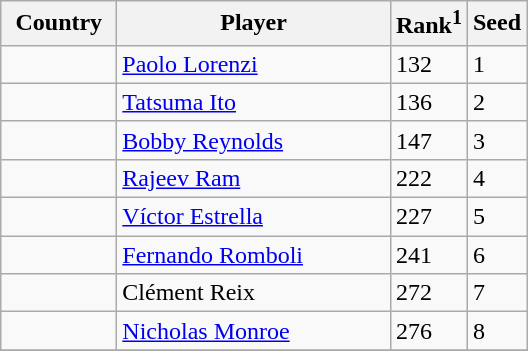<table class="sortable wikitable">
<tr>
<th width="70">Country</th>
<th width="175">Player</th>
<th>Rank<sup>1</sup></th>
<th>Seed</th>
</tr>
<tr>
<td></td>
<td><a href='#'>Paolo Lorenzi</a></td>
<td>132</td>
<td>1</td>
</tr>
<tr>
<td></td>
<td><a href='#'>Tatsuma Ito</a></td>
<td>136</td>
<td>2</td>
</tr>
<tr>
<td></td>
<td><a href='#'>Bobby Reynolds</a></td>
<td>147</td>
<td>3</td>
</tr>
<tr>
<td></td>
<td><a href='#'>Rajeev Ram</a></td>
<td>222</td>
<td>4</td>
</tr>
<tr>
<td></td>
<td><a href='#'>Víctor Estrella</a></td>
<td>227</td>
<td>5</td>
</tr>
<tr>
<td></td>
<td><a href='#'>Fernando Romboli</a></td>
<td>241</td>
<td>6</td>
</tr>
<tr>
<td></td>
<td>Clément Reix</td>
<td>272</td>
<td>7</td>
</tr>
<tr>
<td></td>
<td><a href='#'>Nicholas Monroe</a></td>
<td>276</td>
<td>8</td>
</tr>
<tr>
</tr>
</table>
